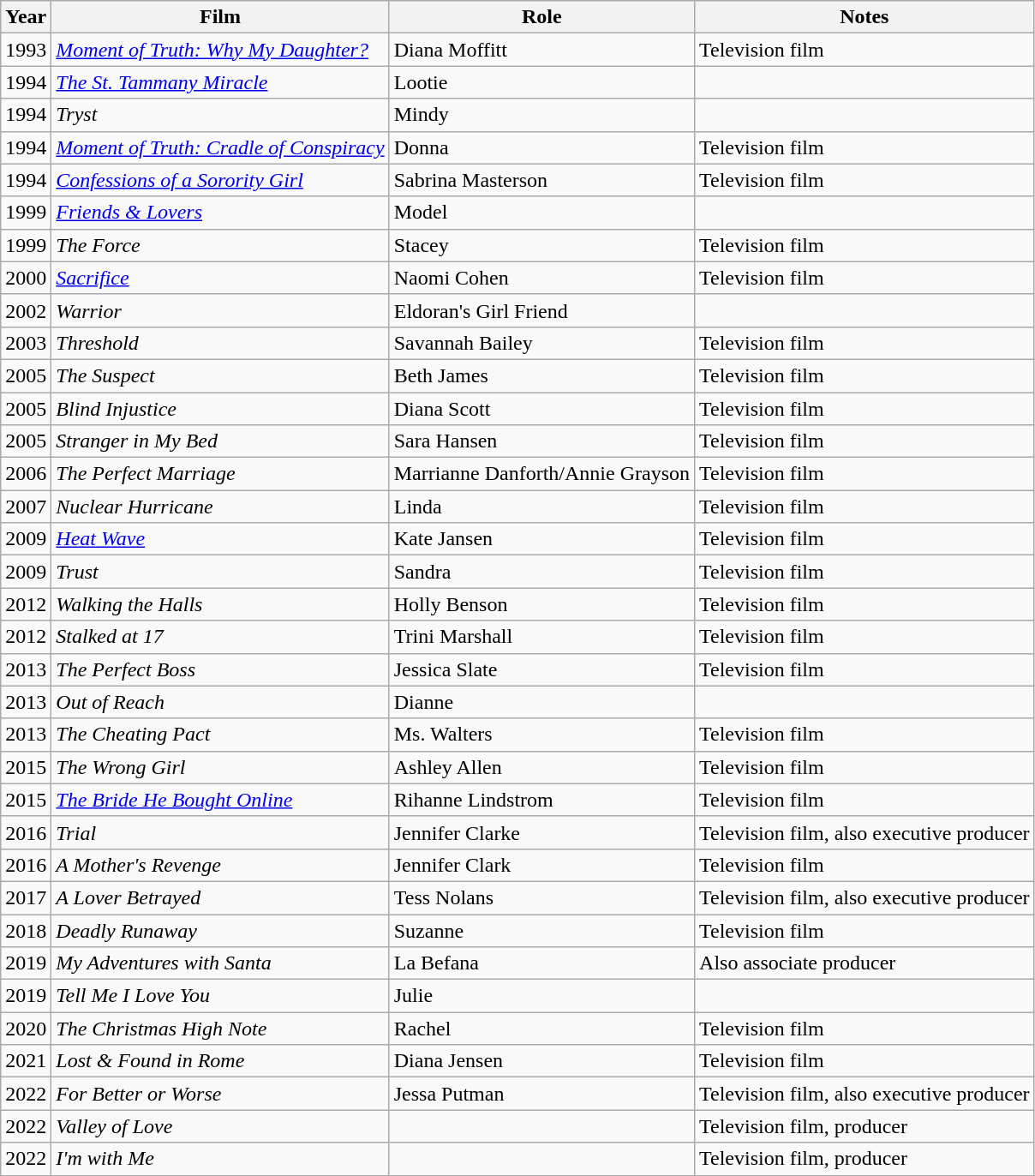<table class="wikitable sortable">
<tr>
<th>Year</th>
<th>Film</th>
<th>Role</th>
<th class="unsortable">Notes</th>
</tr>
<tr>
<td>1993</td>
<td><em><a href='#'>Moment of Truth: Why My Daughter?</a></em></td>
<td>Diana Moffitt</td>
<td>Television film</td>
</tr>
<tr>
<td>1994</td>
<td><em><a href='#'>The St. Tammany Miracle</a></em></td>
<td>Lootie</td>
<td></td>
</tr>
<tr>
<td>1994</td>
<td><em>Tryst</em></td>
<td>Mindy</td>
<td></td>
</tr>
<tr>
<td>1994</td>
<td><em><a href='#'>Moment of Truth: Cradle of Conspiracy</a></em></td>
<td>Donna</td>
<td>Television film</td>
</tr>
<tr>
<td>1994</td>
<td><em><a href='#'>Confessions of a Sorority Girl</a></em></td>
<td>Sabrina Masterson</td>
<td>Television film</td>
</tr>
<tr>
<td>1999</td>
<td><em><a href='#'>Friends & Lovers</a></em></td>
<td>Model</td>
<td></td>
</tr>
<tr>
<td>1999</td>
<td><em>The Force</em></td>
<td>Stacey</td>
<td>Television film</td>
</tr>
<tr>
<td>2000</td>
<td><em><a href='#'>Sacrifice</a></em></td>
<td>Naomi Cohen</td>
<td>Television film</td>
</tr>
<tr>
<td>2002</td>
<td><em>Warrior</em></td>
<td>Eldoran's Girl Friend</td>
<td></td>
</tr>
<tr>
<td>2003</td>
<td><em>Threshold</em></td>
<td>Savannah Bailey</td>
<td>Television film</td>
</tr>
<tr>
<td>2005</td>
<td><em>The Suspect</em></td>
<td>Beth James</td>
<td>Television film</td>
</tr>
<tr>
<td>2005</td>
<td><em>Blind Injustice</em></td>
<td>Diana Scott</td>
<td>Television film</td>
</tr>
<tr>
<td>2005</td>
<td><em>Stranger in My Bed</em></td>
<td>Sara Hansen</td>
<td>Television film</td>
</tr>
<tr>
<td>2006</td>
<td><em>The Perfect Marriage</em></td>
<td>Marrianne Danforth/Annie Grayson</td>
<td>Television film</td>
</tr>
<tr>
<td>2007</td>
<td><em>Nuclear Hurricane</em></td>
<td>Linda</td>
<td>Television film</td>
</tr>
<tr>
<td>2009</td>
<td><em><a href='#'>Heat Wave</a></em></td>
<td>Kate Jansen</td>
<td>Television film</td>
</tr>
<tr>
<td>2009</td>
<td><em>Trust</em></td>
<td>Sandra</td>
<td>Television film</td>
</tr>
<tr>
<td>2012</td>
<td><em>Walking the Halls</em></td>
<td>Holly Benson</td>
<td>Television film</td>
</tr>
<tr>
<td>2012</td>
<td><em>Stalked at 17</em></td>
<td>Trini Marshall</td>
<td>Television film</td>
</tr>
<tr>
<td>2013</td>
<td><em>The Perfect Boss</em></td>
<td>Jessica Slate</td>
<td>Television film</td>
</tr>
<tr>
<td>2013</td>
<td><em>Out of Reach</em></td>
<td>Dianne</td>
<td></td>
</tr>
<tr>
<td>2013</td>
<td><em>The Cheating Pact</em></td>
<td>Ms. Walters</td>
<td>Television film</td>
</tr>
<tr>
<td>2015</td>
<td><em>The Wrong Girl</em></td>
<td>Ashley Allen</td>
<td>Television film</td>
</tr>
<tr>
<td>2015</td>
<td><em><a href='#'>The Bride He Bought Online</a></em></td>
<td>Rihanne Lindstrom</td>
<td>Television film</td>
</tr>
<tr>
<td>2016</td>
<td><em>Trial</em></td>
<td>Jennifer Clarke</td>
<td>Television film, also executive producer</td>
</tr>
<tr>
<td>2016</td>
<td><em>A Mother's Revenge</em></td>
<td>Jennifer Clark</td>
<td>Television film</td>
</tr>
<tr>
<td>2017</td>
<td><em>A Lover Betrayed</em></td>
<td>Tess Nolans</td>
<td>Television film, also executive producer</td>
</tr>
<tr>
<td>2018</td>
<td><em>Deadly Runaway</em></td>
<td>Suzanne</td>
<td>Television film</td>
</tr>
<tr>
<td>2019</td>
<td><em>My Adventures with Santa</em></td>
<td>La Befana</td>
<td>Also associate producer</td>
</tr>
<tr>
<td>2019</td>
<td><em>Tell Me I Love You</em></td>
<td>Julie</td>
<td></td>
</tr>
<tr>
<td>2020</td>
<td><em>The Christmas High Note</em></td>
<td>Rachel</td>
<td>Television film</td>
</tr>
<tr>
<td>2021</td>
<td><em>Lost & Found in Rome</em></td>
<td>Diana Jensen</td>
<td>Television film</td>
</tr>
<tr>
<td>2022</td>
<td><em>For Better or Worse</em></td>
<td>Jessa Putman</td>
<td>Television film, also executive producer</td>
</tr>
<tr>
<td>2022</td>
<td><em>Valley of Love</em></td>
<td></td>
<td>Television film, producer</td>
</tr>
<tr>
<td>2022</td>
<td><em>I'm with Me</em></td>
<td></td>
<td>Television film, producer</td>
</tr>
</table>
